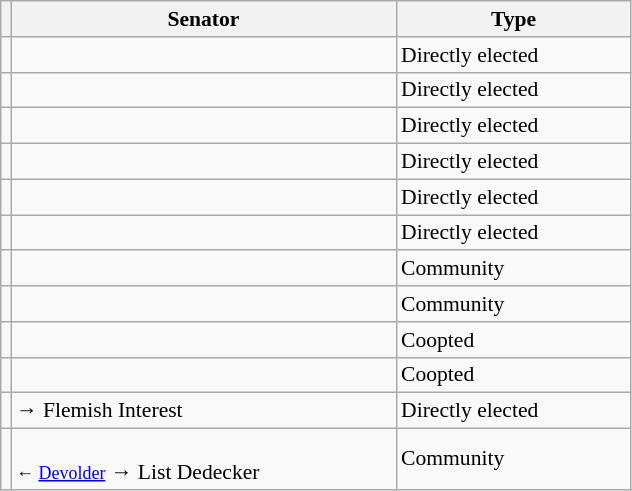<table class="sortable wikitable" style="text-align:left; font-size:90%">
<tr>
<th></th>
<th width="250">Senator</th>
<th width="150">Type</th>
</tr>
<tr>
<td></td>
<td></td>
<td>Directly elected</td>
</tr>
<tr>
<td></td>
<td></td>
<td>Directly elected</td>
</tr>
<tr>
<td></td>
<td></td>
<td>Directly elected</td>
</tr>
<tr>
<td></td>
<td></td>
<td>Directly elected</td>
</tr>
<tr>
<td></td>
<td></td>
<td>Directly elected</td>
</tr>
<tr>
<td></td>
<td></td>
<td>Directly elected</td>
</tr>
<tr>
<td></td>
<td></td>
<td>Community</td>
</tr>
<tr>
<td></td>
<td></td>
<td>Community</td>
</tr>
<tr>
<td></td>
<td></td>
<td>Coopted</td>
</tr>
<tr>
<td></td>
<td></td>
<td>Coopted</td>
</tr>
<tr>
<td></td>
<td> → Flemish Interest</td>
<td>Directly elected</td>
</tr>
<tr>
<td></td>
<td><br><small>← <a href='#'>Devolder</a></small> → List Dedecker</td>
<td>Community</td>
</tr>
</table>
